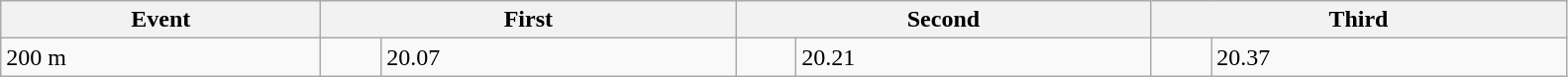<table class=wikitable>
<tr>
<th style="width:13em">Event</th>
<th colspan=2 style="width:17em">First</th>
<th colspan=2 style="width:17em">Second</th>
<th colspan=2 style="width:17em">Third</th>
</tr>
<tr>
<td>200 m </td>
<td></td>
<td>20.07</td>
<td></td>
<td>20.21</td>
<td></td>
<td>20.37</td>
</tr>
</table>
